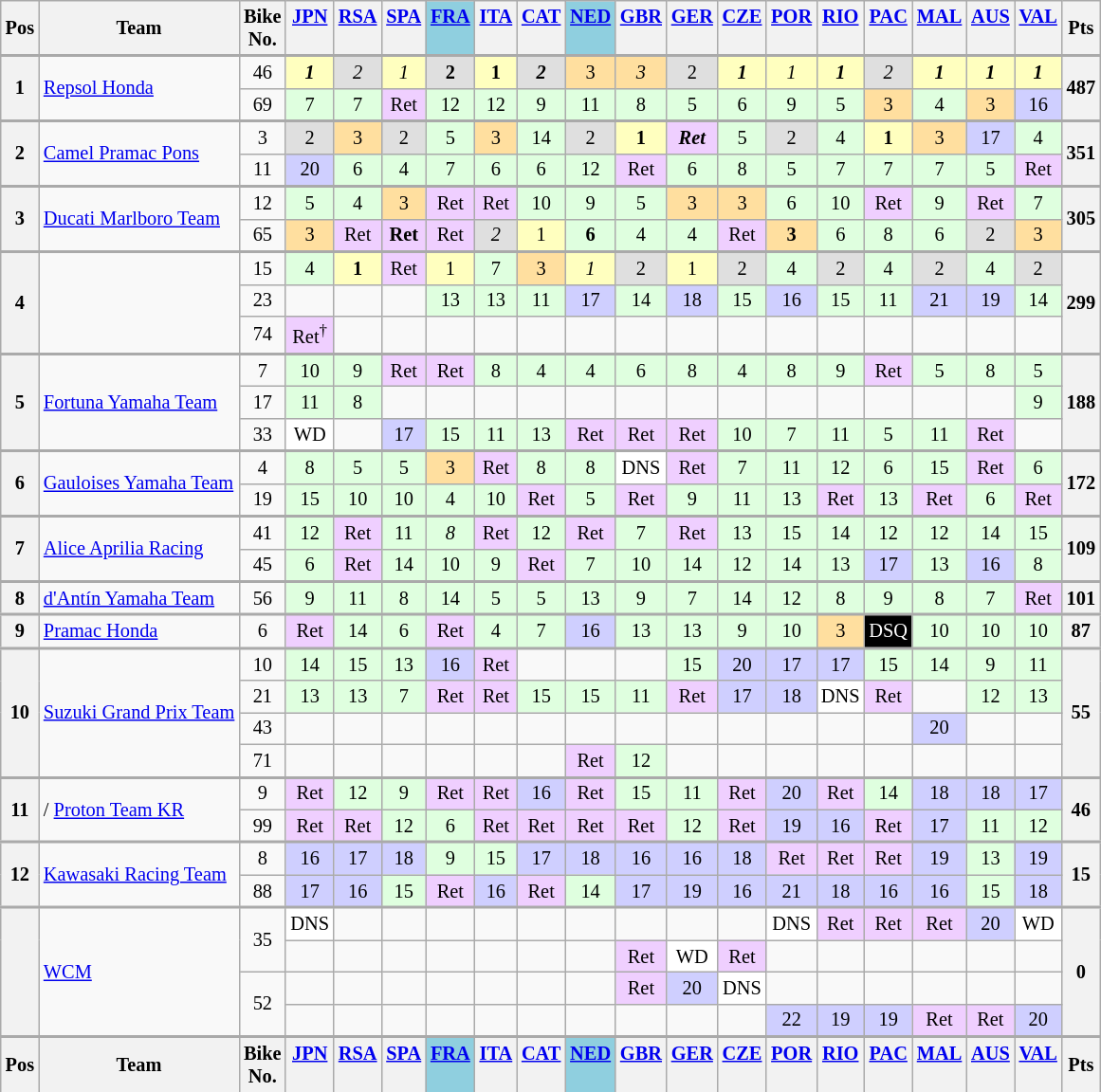<table class="wikitable" style="font-size:85%; text-align:center">
<tr valign="top">
<th valign="middle" scope="col">Pos</th>
<th valign="middle" scope="col">Team</th>
<th valign="middle" scope="col">Bike<br>No.</th>
<th><a href='#'>JPN</a><br></th>
<th><a href='#'>RSA</a><br></th>
<th><a href='#'>SPA</a><br></th>
<th style="background:#8fcfdf"><a href='#'>FRA</a><br></th>
<th><a href='#'>ITA</a><br></th>
<th><a href='#'>CAT</a><br></th>
<th style="background:#8fcfdf"><a href='#'>NED</a><br></th>
<th><a href='#'>GBR</a><br></th>
<th><a href='#'>GER</a><br></th>
<th><a href='#'>CZE</a><br></th>
<th><a href='#'>POR</a><br></th>
<th><a href='#'>RIO</a><br></th>
<th><a href='#'>PAC</a><br></th>
<th><a href='#'>MAL</a><br></th>
<th><a href='#'>AUS</a><br></th>
<th><a href='#'>VAL</a><br></th>
<th valign="middle">Pts</th>
</tr>
<tr style="border-top:2px solid #aaaaaa">
<th rowspan="2">1</th>
<td align="left" rowspan="2"> <a href='#'>Repsol Honda</a></td>
<td>46</td>
<td style="background:#ffffbf;"><strong><em>1</em></strong></td>
<td style="background:#dfdfdf;"><em>2</em></td>
<td style="background:#ffffbf;"><em>1</em></td>
<td style="background:#dfdfdf;"><strong>2</strong></td>
<td style="background:#ffffbf;"><strong>1</strong></td>
<td style="background:#dfdfdf;"><strong><em>2</em></strong></td>
<td style="background:#ffdf9f;">3</td>
<td style="background:#ffdf9f;"><em>3</em></td>
<td style="background:#dfdfdf;">2</td>
<td style="background:#ffffbf;"><strong><em>1</em></strong></td>
<td style="background:#ffffbf;"><em>1</em></td>
<td style="background:#ffffbf;"><strong><em>1</em></strong></td>
<td style="background:#dfdfdf;"><em>2</em></td>
<td style="background:#ffffbf;"><strong><em>1</em></strong></td>
<td style="background:#ffffbf;"><strong><em>1</em></strong></td>
<td style="background:#ffffbf;"><strong><em>1</em></strong></td>
<th rowspan="2">487</th>
</tr>
<tr>
<td>69</td>
<td style="background:#dfffdf;">7</td>
<td style="background:#dfffdf;">7</td>
<td style="background:#efcfff;">Ret</td>
<td style="background:#dfffdf;">12</td>
<td style="background:#dfffdf;">12</td>
<td style="background:#dfffdf;">9</td>
<td style="background:#dfffdf;">11</td>
<td style="background:#dfffdf;">8</td>
<td style="background:#dfffdf;">5</td>
<td style="background:#dfffdf;">6</td>
<td style="background:#dfffdf;">9</td>
<td style="background:#dfffdf;">5</td>
<td style="background:#ffdf9f;">3</td>
<td style="background:#dfffdf;">4</td>
<td style="background:#ffdf9f;">3</td>
<td style="background:#cfcfff;">16</td>
</tr>
<tr style="border-top:2px solid #aaaaaa">
<th rowspan="2">2</th>
<td align="left" rowspan="2"> <a href='#'>Camel Pramac Pons</a></td>
<td>3</td>
<td style="background:#dfdfdf;">2</td>
<td style="background:#ffdf9f;">3</td>
<td style="background:#dfdfdf;">2</td>
<td style="background:#dfffdf;">5</td>
<td style="background:#ffdf9f;">3</td>
<td style="background:#dfffdf;">14</td>
<td style="background:#dfdfdf;">2</td>
<td style="background:#ffffbf;"><strong>1</strong></td>
<td style="background:#efcfff;"><strong><em>Ret</em></strong></td>
<td style="background:#dfffdf;">5</td>
<td style="background:#dfdfdf;">2</td>
<td style="background:#dfffdf;">4</td>
<td style="background:#ffffbf;"><strong>1</strong></td>
<td style="background:#ffdf9f;">3</td>
<td style="background:#cfcfff;">17</td>
<td style="background:#dfffdf;">4</td>
<th rowspan="2">351</th>
</tr>
<tr>
<td>11</td>
<td style="background:#cfcfff;">20</td>
<td style="background:#dfffdf;">6</td>
<td style="background:#dfffdf;">4</td>
<td style="background:#dfffdf;">7</td>
<td style="background:#dfffdf;">6</td>
<td style="background:#dfffdf;">6</td>
<td style="background:#dfffdf;">12</td>
<td style="background:#efcfff;">Ret</td>
<td style="background:#dfffdf;">6</td>
<td style="background:#dfffdf;">8</td>
<td style="background:#dfffdf;">5</td>
<td style="background:#dfffdf;">7</td>
<td style="background:#dfffdf;">7</td>
<td style="background:#dfffdf;">7</td>
<td style="background:#dfffdf;">5</td>
<td style="background:#efcfff;">Ret</td>
</tr>
<tr style="border-top:2px solid #aaaaaa">
<th rowspan="2">3</th>
<td align="left" rowspan="2"> <a href='#'>Ducati Marlboro Team</a></td>
<td>12</td>
<td style="background:#dfffdf;">5</td>
<td style="background:#dfffdf;">4</td>
<td style="background:#ffdf9f;">3</td>
<td style="background:#efcfff;">Ret</td>
<td style="background:#efcfff;">Ret</td>
<td style="background:#dfffdf;">10</td>
<td style="background:#dfffdf;">9</td>
<td style="background:#dfffdf;">5</td>
<td style="background:#ffdf9f;">3</td>
<td style="background:#ffdf9f;">3</td>
<td style="background:#dfffdf;">6</td>
<td style="background:#dfffdf;">10</td>
<td style="background:#efcfff;">Ret</td>
<td style="background:#dfffdf;">9</td>
<td style="background:#efcfff;">Ret</td>
<td style="background:#dfffdf;">7</td>
<th rowspan="2">305</th>
</tr>
<tr>
<td>65</td>
<td style="background:#ffdf9f;">3</td>
<td style="background:#efcfff;">Ret</td>
<td style="background:#efcfff;"><strong>Ret</strong></td>
<td style="background:#efcfff;">Ret</td>
<td style="background:#dfdfdf;"><em>2</em></td>
<td style="background:#ffffbf;">1</td>
<td style="background:#dfffdf;"><strong>6</strong></td>
<td style="background:#dfffdf;">4</td>
<td style="background:#dfffdf;">4</td>
<td style="background:#efcfff;">Ret</td>
<td style="background:#ffdf9f;"><strong>3</strong></td>
<td style="background:#dfffdf;">6</td>
<td style="background:#dfffdf;">8</td>
<td style="background:#dfffdf;">6</td>
<td style="background:#dfdfdf;">2</td>
<td style="background:#ffdf9f;">3</td>
</tr>
<tr style="border-top:2px solid #aaaaaa">
<th rowspan="3">4</th>
<td align="left" rowspan="3"></td>
<td>15</td>
<td style="background:#dfffdf;">4</td>
<td style="background:#ffffbf;"><strong>1</strong></td>
<td style="background:#efcfff;">Ret</td>
<td style="background:#ffffbf;">1</td>
<td style="background:#dfffdf;">7</td>
<td style="background:#ffdf9f;">3</td>
<td style="background:#ffffbf;"><em>1</em></td>
<td style="background:#dfdfdf;">2</td>
<td style="background:#ffffbf;">1</td>
<td style="background:#dfdfdf;">2</td>
<td style="background:#dfffdf;">4</td>
<td style="background:#dfdfdf;">2</td>
<td style="background:#dfffdf;">4</td>
<td style="background:#dfdfdf;">2</td>
<td style="background:#dfffdf;">4</td>
<td style="background:#dfdfdf;">2</td>
<th rowspan="3">299</th>
</tr>
<tr>
<td>23</td>
<td></td>
<td></td>
<td></td>
<td style="background:#dfffdf;">13</td>
<td style="background:#dfffdf;">13</td>
<td style="background:#dfffdf;">11</td>
<td style="background:#cfcfff;">17</td>
<td style="background:#dfffdf;">14</td>
<td style="background:#cfcfff;">18</td>
<td style="background:#dfffdf;">15</td>
<td style="background:#cfcfff;">16</td>
<td style="background:#dfffdf;">15</td>
<td style="background:#dfffdf;">11</td>
<td style="background:#cfcfff;">21</td>
<td style="background:#cfcfff;">19</td>
<td style="background:#dfffdf;">14</td>
</tr>
<tr>
<td>74</td>
<td style="background:#efcfff;">Ret<sup>†</sup></td>
<td></td>
<td></td>
<td></td>
<td></td>
<td></td>
<td></td>
<td></td>
<td></td>
<td></td>
<td></td>
<td></td>
<td></td>
<td></td>
<td></td>
<td></td>
</tr>
<tr style="border-top:2px solid #aaaaaa">
<th rowspan="3">5</th>
<td align="left" rowspan="3"> <a href='#'>Fortuna Yamaha Team</a></td>
<td>7</td>
<td style="background:#dfffdf;">10</td>
<td style="background:#dfffdf;">9</td>
<td style="background:#efcfff;">Ret</td>
<td style="background:#efcfff;">Ret</td>
<td style="background:#dfffdf;">8</td>
<td style="background:#dfffdf;">4</td>
<td style="background:#dfffdf;">4</td>
<td style="background:#dfffdf;">6</td>
<td style="background:#dfffdf;">8</td>
<td style="background:#dfffdf;">4</td>
<td style="background:#dfffdf;">8</td>
<td style="background:#dfffdf;">9</td>
<td style="background:#efcfff;">Ret</td>
<td style="background:#dfffdf;">5</td>
<td style="background:#dfffdf;">8</td>
<td style="background:#dfffdf;">5</td>
<th rowspan="3">188</th>
</tr>
<tr>
<td>17</td>
<td style="background:#dfffdf;">11</td>
<td style="background:#dfffdf;">8</td>
<td></td>
<td></td>
<td></td>
<td></td>
<td></td>
<td></td>
<td></td>
<td></td>
<td></td>
<td></td>
<td></td>
<td></td>
<td></td>
<td style="background:#dfffdf;">9</td>
</tr>
<tr>
<td>33</td>
<td style="background:#fff;">WD</td>
<td></td>
<td style="background:#cfcfff;">17</td>
<td style="background:#dfffdf;">15</td>
<td style="background:#dfffdf;">11</td>
<td style="background:#dfffdf;">13</td>
<td style="background:#efcfff;">Ret</td>
<td style="background:#efcfff;">Ret</td>
<td style="background:#efcfff;">Ret</td>
<td style="background:#dfffdf;">10</td>
<td style="background:#dfffdf;">7</td>
<td style="background:#dfffdf;">11</td>
<td style="background:#dfffdf;">5</td>
<td style="background:#dfffdf;">11</td>
<td style="background:#efcfff;">Ret</td>
<td></td>
</tr>
<tr style="border-top:2px solid #aaaaaa">
<th rowspan="2">6</th>
<td align="left" rowspan="2"> <a href='#'>Gauloises Yamaha Team</a></td>
<td>4</td>
<td style="background:#dfffdf;">8</td>
<td style="background:#dfffdf;">5</td>
<td style="background:#dfffdf;">5</td>
<td style="background:#ffdf9f;">3</td>
<td style="background:#efcfff;">Ret</td>
<td style="background:#dfffdf;">8</td>
<td style="background:#dfffdf;">8</td>
<td style="background:#fff;">DNS</td>
<td style="background:#efcfff;">Ret</td>
<td style="background:#dfffdf;">7</td>
<td style="background:#dfffdf;">11</td>
<td style="background:#dfffdf;">12</td>
<td style="background:#dfffdf;">6</td>
<td style="background:#dfffdf;">15</td>
<td style="background:#efcfff;">Ret</td>
<td style="background:#dfffdf;">6</td>
<th rowspan="2">172</th>
</tr>
<tr>
<td>19</td>
<td style="background:#dfffdf;">15</td>
<td style="background:#dfffdf;">10</td>
<td style="background:#dfffdf;">10</td>
<td style="background:#dfffdf;">4</td>
<td style="background:#dfffdf;">10</td>
<td style="background:#efcfff;">Ret</td>
<td style="background:#dfffdf;">5</td>
<td style="background:#efcfff;">Ret</td>
<td style="background:#dfffdf;">9</td>
<td style="background:#dfffdf;">11</td>
<td style="background:#dfffdf;">13</td>
<td style="background:#efcfff;">Ret</td>
<td style="background:#dfffdf;">13</td>
<td style="background:#efcfff;">Ret</td>
<td style="background:#dfffdf;">6</td>
<td style="background:#efcfff;">Ret</td>
</tr>
<tr style="border-top:2px solid #aaaaaa">
<th rowspan="2">7</th>
<td align="left" rowspan="2"> <a href='#'>Alice Aprilia Racing</a></td>
<td>41</td>
<td style="background:#dfffdf;">12</td>
<td style="background:#efcfff;">Ret</td>
<td style="background:#dfffdf;">11</td>
<td style="background:#dfffdf;"><em>8</em></td>
<td style="background:#efcfff;">Ret</td>
<td style="background:#dfffdf;">12</td>
<td style="background:#efcfff;">Ret</td>
<td style="background:#dfffdf;">7</td>
<td style="background:#efcfff;">Ret</td>
<td style="background:#dfffdf;">13</td>
<td style="background:#dfffdf;">15</td>
<td style="background:#dfffdf;">14</td>
<td style="background:#dfffdf;">12</td>
<td style="background:#dfffdf;">12</td>
<td style="background:#dfffdf;">14</td>
<td style="background:#dfffdf;">15</td>
<th rowspan="2">109</th>
</tr>
<tr>
<td>45</td>
<td style="background:#dfffdf;">6</td>
<td style="background:#efcfff;">Ret</td>
<td style="background:#dfffdf;">14</td>
<td style="background:#dfffdf;">10</td>
<td style="background:#dfffdf;">9</td>
<td style="background:#efcfff;">Ret</td>
<td style="background:#dfffdf;">7</td>
<td style="background:#dfffdf;">10</td>
<td style="background:#dfffdf;">14</td>
<td style="background:#dfffdf;">12</td>
<td style="background:#dfffdf;">14</td>
<td style="background:#dfffdf;">13</td>
<td style="background:#cfcfff;">17</td>
<td style="background:#dfffdf;">13</td>
<td style="background:#cfcfff;">16</td>
<td style="background:#dfffdf;">8</td>
</tr>
<tr style="border-top:2px solid #aaaaaa">
<th>8</th>
<td align="left"> <a href='#'>d'Antín Yamaha Team</a></td>
<td>56</td>
<td style="background:#dfffdf;">9</td>
<td style="background:#dfffdf;">11</td>
<td style="background:#dfffdf;">8</td>
<td style="background:#dfffdf;">14</td>
<td style="background:#dfffdf;">5</td>
<td style="background:#dfffdf;">5</td>
<td style="background:#dfffdf;">13</td>
<td style="background:#dfffdf;">9</td>
<td style="background:#dfffdf;">7</td>
<td style="background:#dfffdf;">14</td>
<td style="background:#dfffdf;">12</td>
<td style="background:#dfffdf;">8</td>
<td style="background:#dfffdf;">9</td>
<td style="background:#dfffdf;">8</td>
<td style="background:#dfffdf;">7</td>
<td style="background:#efcfff;">Ret</td>
<th>101</th>
</tr>
<tr style="border-top:2px solid #aaaaaa">
<th>9</th>
<td align="left"> <a href='#'>Pramac Honda</a></td>
<td>6</td>
<td style="background:#efcfff;">Ret</td>
<td style="background:#dfffdf;">14</td>
<td style="background:#dfffdf;">6</td>
<td style="background:#efcfff;">Ret</td>
<td style="background:#dfffdf;">4</td>
<td style="background:#dfffdf;">7</td>
<td style="background:#cfcfff;">16</td>
<td style="background:#dfffdf;">13</td>
<td style="background:#dfffdf;">13</td>
<td style="background:#dfffdf;">9</td>
<td style="background:#dfffdf;">10</td>
<td style="background:#ffdf9f;">3</td>
<td style="background:#000; color:white;">DSQ</td>
<td style="background:#dfffdf;">10</td>
<td style="background:#dfffdf;">10</td>
<td style="background:#dfffdf;">10</td>
<th>87</th>
</tr>
<tr style="border-top:2px solid #aaaaaa">
<th rowspan="4">10</th>
<td align="left" rowspan="4"> <a href='#'>Suzuki Grand Prix Team</a></td>
<td>10</td>
<td style="background:#dfffdf;">14</td>
<td style="background:#dfffdf;">15</td>
<td style="background:#dfffdf;">13</td>
<td style="background:#cfcfff;">16</td>
<td style="background:#efcfff;">Ret</td>
<td></td>
<td></td>
<td></td>
<td style="background:#dfffdf;">15</td>
<td style="background:#cfcfff;">20</td>
<td style="background:#cfcfff;">17</td>
<td style="background:#cfcfff;">17</td>
<td style="background:#dfffdf;">15</td>
<td style="background:#dfffdf;">14</td>
<td style="background:#dfffdf;">9</td>
<td style="background:#dfffdf;">11</td>
<th rowspan="4">55</th>
</tr>
<tr>
<td>21</td>
<td style="background:#dfffdf;">13</td>
<td style="background:#dfffdf;">13</td>
<td style="background:#dfffdf;">7</td>
<td style="background:#efcfff;">Ret</td>
<td style="background:#efcfff;">Ret</td>
<td style="background:#dfffdf;">15</td>
<td style="background:#dfffdf;">15</td>
<td style="background:#dfffdf;">11</td>
<td style="background:#efcfff;">Ret</td>
<td style="background:#cfcfff;">17</td>
<td style="background:#cfcfff;">18</td>
<td style="background:#fff;">DNS</td>
<td style="background:#efcfff;">Ret</td>
<td></td>
<td style="background:#dfffdf;">12</td>
<td style="background:#dfffdf;">13</td>
</tr>
<tr>
<td>43</td>
<td></td>
<td></td>
<td></td>
<td></td>
<td></td>
<td></td>
<td></td>
<td></td>
<td></td>
<td></td>
<td></td>
<td></td>
<td></td>
<td style="background:#cfcfff;">20</td>
<td></td>
<td></td>
</tr>
<tr>
<td>71</td>
<td></td>
<td></td>
<td></td>
<td></td>
<td></td>
<td></td>
<td style="background:#efcfff;">Ret</td>
<td style="background:#dfffdf;">12</td>
<td></td>
<td></td>
<td></td>
<td></td>
<td></td>
<td></td>
<td></td>
<td></td>
</tr>
<tr style="border-top:2px solid #aaaaaa">
<th rowspan="2">11</th>
<td align="left" rowspan="2">/ <a href='#'>Proton Team KR</a></td>
<td>9</td>
<td style="background:#efcfff;">Ret</td>
<td style="background:#dfffdf;">12</td>
<td style="background:#dfffdf;">9</td>
<td style="background:#efcfff;">Ret</td>
<td style="background:#efcfff;">Ret</td>
<td style="background:#cfcfff;">16</td>
<td style="background:#efcfff;">Ret</td>
<td style="background:#dfffdf;">15</td>
<td style="background:#dfffdf;">11</td>
<td style="background:#efcfff;">Ret</td>
<td style="background:#cfcfff;">20</td>
<td style="background:#efcfff;">Ret</td>
<td style="background:#dfffdf;">14</td>
<td style="background:#cfcfff;">18</td>
<td style="background:#cfcfff;">18</td>
<td style="background:#cfcfff;">17</td>
<th rowspan="2">46</th>
</tr>
<tr>
<td>99</td>
<td style="background:#efcfff;">Ret</td>
<td style="background:#efcfff;">Ret</td>
<td style="background:#dfffdf;">12</td>
<td style="background:#dfffdf;">6</td>
<td style="background:#efcfff;">Ret</td>
<td style="background:#efcfff;">Ret</td>
<td style="background:#efcfff;">Ret</td>
<td style="background:#efcfff;">Ret</td>
<td style="background:#dfffdf;">12</td>
<td style="background:#efcfff;">Ret</td>
<td style="background:#cfcfff;">19</td>
<td style="background:#cfcfff;">16</td>
<td style="background:#efcfff;">Ret</td>
<td style="background:#cfcfff;">17</td>
<td style="background:#dfffdf;">11</td>
<td style="background:#dfffdf;">12</td>
</tr>
<tr style="border-top:2px solid #aaaaaa">
<th rowspan="2">12</th>
<td align="left" rowspan="2"> <a href='#'>Kawasaki Racing Team</a></td>
<td>8</td>
<td style="background:#cfcfff;">16</td>
<td style="background:#cfcfff;">17</td>
<td style="background:#cfcfff;">18</td>
<td style="background:#dfffdf;">9</td>
<td style="background:#dfffdf;">15</td>
<td style="background:#cfcfff;">17</td>
<td style="background:#cfcfff;">18</td>
<td style="background:#cfcfff;">16</td>
<td style="background:#cfcfff;">16</td>
<td style="background:#cfcfff;">18</td>
<td style="background:#efcfff;">Ret</td>
<td style="background:#efcfff;">Ret</td>
<td style="background:#efcfff;">Ret</td>
<td style="background:#cfcfff;">19</td>
<td style="background:#dfffdf;">13</td>
<td style="background:#cfcfff;">19</td>
<th rowspan="2">15</th>
</tr>
<tr>
<td>88</td>
<td style="background:#cfcfff;">17</td>
<td style="background:#cfcfff;">16</td>
<td style="background:#dfffdf;">15</td>
<td style="background:#efcfff;">Ret</td>
<td style="background:#cfcfff;">16</td>
<td style="background:#efcfff;">Ret</td>
<td style="background:#dfffdf;">14</td>
<td style="background:#cfcfff;">17</td>
<td style="background:#cfcfff;">19</td>
<td style="background:#cfcfff;">16</td>
<td style="background:#cfcfff;">21</td>
<td style="background:#cfcfff;">18</td>
<td style="background:#cfcfff;">16</td>
<td style="background:#cfcfff;">16</td>
<td style="background:#dfffdf;">15</td>
<td style="background:#cfcfff;">18</td>
</tr>
<tr style="border-top:2px solid #aaaaaa">
<th rowspan="4"></th>
<td align="left" rowspan="4"> <a href='#'>WCM</a></td>
<td rowspan="2">35</td>
<td style="background:#fff;">DNS</td>
<td></td>
<td></td>
<td></td>
<td></td>
<td></td>
<td></td>
<td></td>
<td></td>
<td></td>
<td style="background:#fff;">DNS</td>
<td style="background:#efcfff;">Ret</td>
<td style="background:#efcfff;">Ret</td>
<td style="background:#efcfff;">Ret</td>
<td style="background:#cfcfff;">20</td>
<td style="background:#fff;">WD</td>
<th rowspan=4>0</th>
</tr>
<tr>
<td></td>
<td></td>
<td></td>
<td></td>
<td></td>
<td></td>
<td></td>
<td style="background:#efcfff;">Ret</td>
<td style="background:#fff;">WD</td>
<td style="background:#efcfff;">Ret</td>
<td></td>
<td></td>
<td></td>
<td></td>
<td></td>
<td></td>
</tr>
<tr>
<td rowspan="2">52</td>
<td></td>
<td></td>
<td></td>
<td></td>
<td></td>
<td></td>
<td></td>
<td style="background:#efcfff;">Ret</td>
<td style="background:#cfcfff;">20</td>
<td style="background:#fff;">DNS</td>
<td></td>
<td></td>
<td></td>
<td></td>
<td></td>
<td></td>
</tr>
<tr>
<td></td>
<td></td>
<td></td>
<td></td>
<td></td>
<td></td>
<td></td>
<td></td>
<td></td>
<td></td>
<td style="background:#cfcfff;">22</td>
<td style="background:#cfcfff;">19</td>
<td style="background:#cfcfff;">19</td>
<td style="background:#efcfff;">Ret</td>
<td style="background:#efcfff;">Ret</td>
<td style="background:#cfcfff;">20</td>
</tr>
<tr valign="top" style="border-top:2px solid #aaaaaa">
<th valign="middle" scope="col">Pos</th>
<th valign="middle" scope="col">Team</th>
<th valign="middle" scope="col">Bike<br>No.</th>
<th><a href='#'>JPN</a><br></th>
<th><a href='#'>RSA</a><br></th>
<th><a href='#'>SPA</a><br></th>
<th style="background:#8fcfdf"><a href='#'>FRA</a><br></th>
<th><a href='#'>ITA</a><br></th>
<th><a href='#'>CAT</a><br></th>
<th style="background:#8fcfdf"><a href='#'>NED</a><br></th>
<th><a href='#'>GBR</a><br></th>
<th><a href='#'>GER</a><br></th>
<th><a href='#'>CZE</a><br></th>
<th><a href='#'>POR</a><br></th>
<th><a href='#'>RIO</a><br></th>
<th><a href='#'>PAC</a><br></th>
<th><a href='#'>MAL</a><br></th>
<th><a href='#'>AUS</a><br></th>
<th><a href='#'>VAL</a><br></th>
<th valign="middle">Pts</th>
</tr>
</table>
